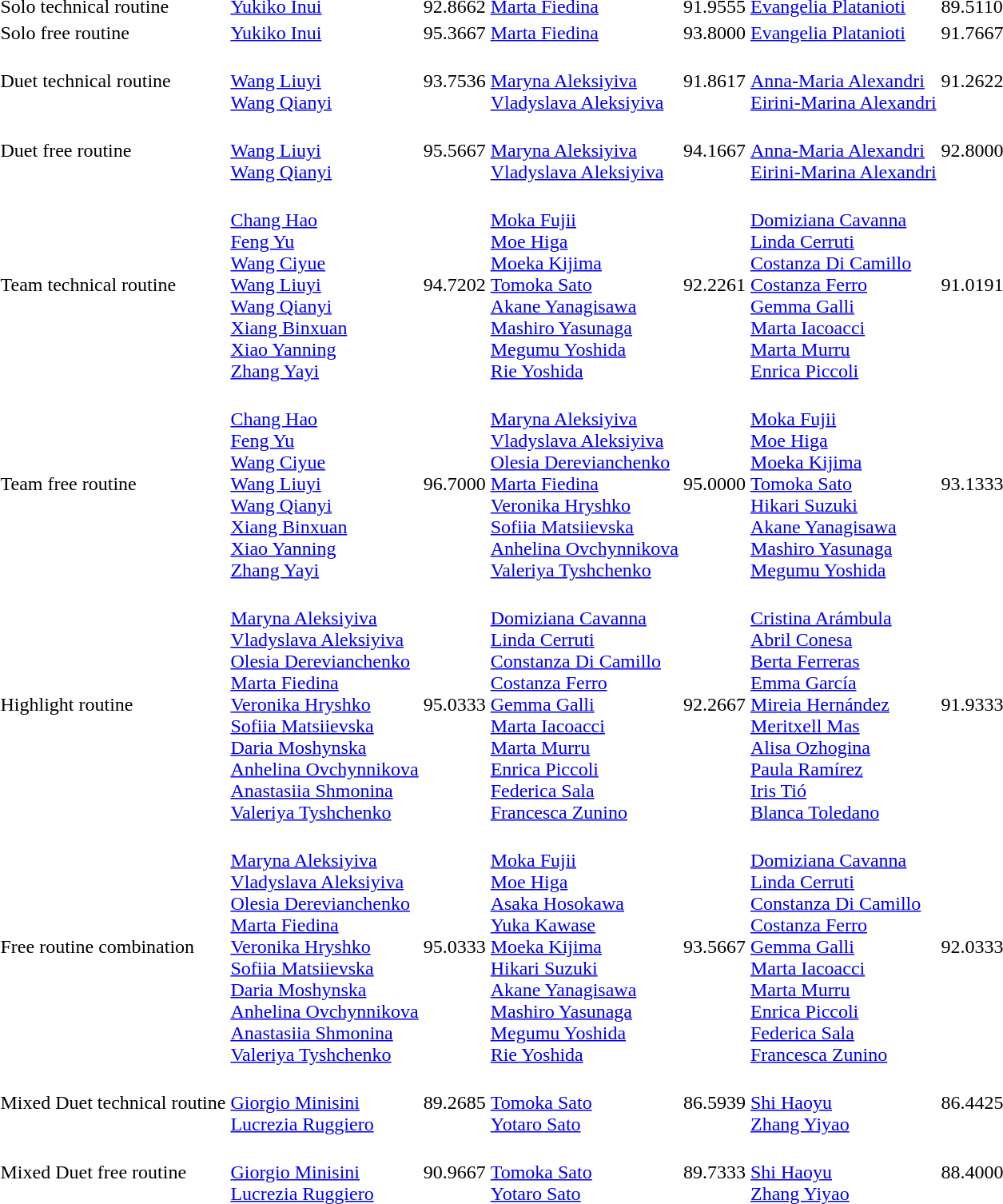<table>
<tr>
<td>Solo technical routine<br></td>
<td><a href='#'>Yukiko Inui</a><br></td>
<td>92.8662</td>
<td><a href='#'>Marta Fiedina</a><br></td>
<td>91.9555</td>
<td><a href='#'>Evangelia Platanioti</a><br></td>
<td>89.5110</td>
</tr>
<tr>
<td>Solo free routine<br></td>
<td><a href='#'>Yukiko Inui</a><br></td>
<td>95.3667</td>
<td><a href='#'>Marta Fiedina</a><br></td>
<td>93.8000</td>
<td><a href='#'>Evangelia Platanioti</a><br></td>
<td>91.7667</td>
</tr>
<tr>
<td>Duet technical routine<br></td>
<td><br><a href='#'>Wang Liuyi</a><br><a href='#'>Wang Qianyi</a></td>
<td>93.7536</td>
<td><br><a href='#'>Maryna Aleksiyiva</a><br><a href='#'>Vladyslava Aleksiyiva</a></td>
<td>91.8617</td>
<td><br><a href='#'>Anna-Maria Alexandri</a><br><a href='#'>Eirini-Marina Alexandri</a></td>
<td>91.2622</td>
</tr>
<tr>
<td>Duet free routine<br></td>
<td><br><a href='#'>Wang Liuyi</a><br><a href='#'>Wang Qianyi</a></td>
<td>95.5667</td>
<td><br><a href='#'>Maryna Aleksiyiva</a><br><a href='#'>Vladyslava Aleksiyiva</a></td>
<td>94.1667</td>
<td><br><a href='#'>Anna-Maria Alexandri</a><br><a href='#'>Eirini-Marina Alexandri</a></td>
<td>92.8000</td>
</tr>
<tr>
<td>Team technical routine<br></td>
<td><br><a href='#'>Chang Hao</a><br><a href='#'>Feng Yu</a><br><a href='#'>Wang Ciyue</a><br><a href='#'>Wang Liuyi</a><br><a href='#'>Wang Qianyi</a><br><a href='#'>Xiang Binxuan</a><br><a href='#'>Xiao Yanning</a><br><a href='#'>Zhang Yayi</a></td>
<td>94.7202</td>
<td><br><a href='#'>Moka Fujii</a><br><a href='#'>Moe Higa</a><br><a href='#'>Moeka Kijima</a><br><a href='#'>Tomoka Sato</a><br><a href='#'>Akane Yanagisawa</a><br><a href='#'>Mashiro Yasunaga</a><br><a href='#'>Megumu Yoshida</a><br><a href='#'>Rie Yoshida</a></td>
<td>92.2261</td>
<td><br><a href='#'>Domiziana Cavanna</a><br><a href='#'>Linda Cerruti</a><br><a href='#'>Costanza Di Camillo</a><br><a href='#'>Costanza Ferro</a><br><a href='#'>Gemma Galli</a><br><a href='#'>Marta Iacoacci</a><br><a href='#'>Marta Murru</a><br><a href='#'>Enrica Piccoli</a></td>
<td>91.0191</td>
</tr>
<tr>
<td>Team free routine<br></td>
<td><br><a href='#'>Chang Hao</a><br><a href='#'>Feng Yu</a><br><a href='#'>Wang Ciyue</a><br><a href='#'>Wang Liuyi</a><br><a href='#'>Wang Qianyi</a><br><a href='#'>Xiang Binxuan</a><br><a href='#'>Xiao Yanning</a><br><a href='#'>Zhang Yayi</a></td>
<td>96.7000</td>
<td><br><a href='#'>Maryna Aleksiyiva</a><br><a href='#'>Vladyslava Aleksiyiva</a><br><a href='#'>Olesia Derevianchenko</a><br><a href='#'>Marta Fiedina</a><br><a href='#'>Veronika Hryshko</a><br><a href='#'>Sofiia Matsiievska</a><br><a href='#'>Anhelina Ovchynnikova</a><br><a href='#'>Valeriya Tyshchenko</a></td>
<td>95.0000</td>
<td><br><a href='#'>Moka Fujii</a><br><a href='#'>Moe Higa</a><br><a href='#'>Moeka Kijima</a><br><a href='#'>Tomoka Sato</a><br><a href='#'>Hikari Suzuki</a><br><a href='#'>Akane Yanagisawa</a><br><a href='#'>Mashiro Yasunaga</a><br><a href='#'>Megumu Yoshida</a></td>
<td>93.1333</td>
</tr>
<tr>
<td>Highlight routine<br></td>
<td><br><a href='#'>Maryna Aleksiyiva</a><br><a href='#'>Vladyslava Aleksiyiva</a><br><a href='#'>Olesia Derevianchenko</a><br><a href='#'>Marta Fiedina</a><br><a href='#'>Veronika Hryshko</a><br><a href='#'>Sofiia Matsiievska</a><br><a href='#'>Daria Moshynska</a><br><a href='#'>Anhelina Ovchynnikova</a><br><a href='#'>Anastasiia Shmonina</a><br><a href='#'>Valeriya Tyshchenko</a></td>
<td>95.0333</td>
<td><br><a href='#'>Domiziana Cavanna</a><br><a href='#'>Linda Cerruti</a><br><a href='#'>Constanza Di Camillo</a><br><a href='#'>Costanza Ferro</a><br><a href='#'>Gemma Galli</a><br><a href='#'>Marta Iacoacci</a><br><a href='#'>Marta Murru</a><br><a href='#'>Enrica Piccoli</a><br><a href='#'>Federica Sala</a><br><a href='#'>Francesca Zunino</a></td>
<td>92.2667</td>
<td><br><a href='#'>Cristina Arámbula</a><br><a href='#'>Abril Conesa</a><br><a href='#'>Berta Ferreras</a><br><a href='#'>Emma García</a><br><a href='#'>Mireia Hernández</a><br><a href='#'>Meritxell Mas</a><br><a href='#'>Alisa Ozhogina</a><br><a href='#'>Paula Ramírez</a><br><a href='#'>Iris Tió</a><br><a href='#'>Blanca Toledano</a></td>
<td>91.9333</td>
</tr>
<tr>
<td>Free routine combination<br></td>
<td><br><a href='#'>Maryna Aleksiyiva</a><br><a href='#'>Vladyslava Aleksiyiva</a><br><a href='#'>Olesia Derevianchenko</a><br><a href='#'>Marta Fiedina</a><br><a href='#'>Veronika Hryshko</a><br><a href='#'>Sofiia Matsiievska</a><br><a href='#'>Daria Moshynska</a><br><a href='#'>Anhelina Ovchynnikova</a><br><a href='#'>Anastasiia Shmonina</a><br><a href='#'>Valeriya Tyshchenko</a></td>
<td>95.0333</td>
<td><br><a href='#'>Moka Fujii</a><br><a href='#'>Moe Higa</a><br><a href='#'>Asaka Hosokawa</a><br><a href='#'>Yuka Kawase</a><br><a href='#'>Moeka Kijima</a><br><a href='#'>Hikari Suzuki</a><br><a href='#'>Akane Yanagisawa</a><br><a href='#'>Mashiro Yasunaga</a><br><a href='#'>Megumu Yoshida</a><br><a href='#'>Rie Yoshida</a></td>
<td>93.5667</td>
<td><br><a href='#'>Domiziana Cavanna</a><br><a href='#'>Linda Cerruti</a><br><a href='#'>Constanza Di Camillo</a><br><a href='#'>Costanza Ferro</a><br><a href='#'>Gemma Galli</a><br><a href='#'>Marta Iacoacci</a><br><a href='#'>Marta Murru</a><br><a href='#'>Enrica Piccoli</a><br><a href='#'>Federica Sala</a><br><a href='#'>Francesca Zunino</a></td>
<td>92.0333</td>
</tr>
<tr>
<td>Mixed Duet technical routine<br></td>
<td><br><a href='#'>Giorgio Minisini</a><br><a href='#'>Lucrezia Ruggiero</a></td>
<td>89.2685</td>
<td><br><a href='#'>Tomoka Sato</a><br><a href='#'>Yotaro Sato</a></td>
<td>86.5939</td>
<td><br><a href='#'>Shi Haoyu</a><br><a href='#'>Zhang Yiyao</a></td>
<td>86.4425</td>
</tr>
<tr>
<td>Mixed Duet free routine<br></td>
<td><br><a href='#'>Giorgio Minisini</a><br><a href='#'>Lucrezia Ruggiero</a></td>
<td>90.9667</td>
<td><br><a href='#'>Tomoka Sato</a><br><a href='#'>Yotaro Sato</a></td>
<td>89.7333</td>
<td><br><a href='#'>Shi Haoyu</a><br><a href='#'>Zhang Yiyao</a></td>
<td>88.4000</td>
</tr>
</table>
